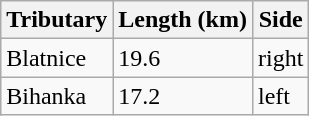<table class="wikitable">
<tr>
<th>Tributary</th>
<th>Length (km)</th>
<th>Side</th>
</tr>
<tr>
<td>Blatnice</td>
<td>19.6</td>
<td>right</td>
</tr>
<tr>
<td>Bihanka</td>
<td>17.2</td>
<td>left</td>
</tr>
</table>
